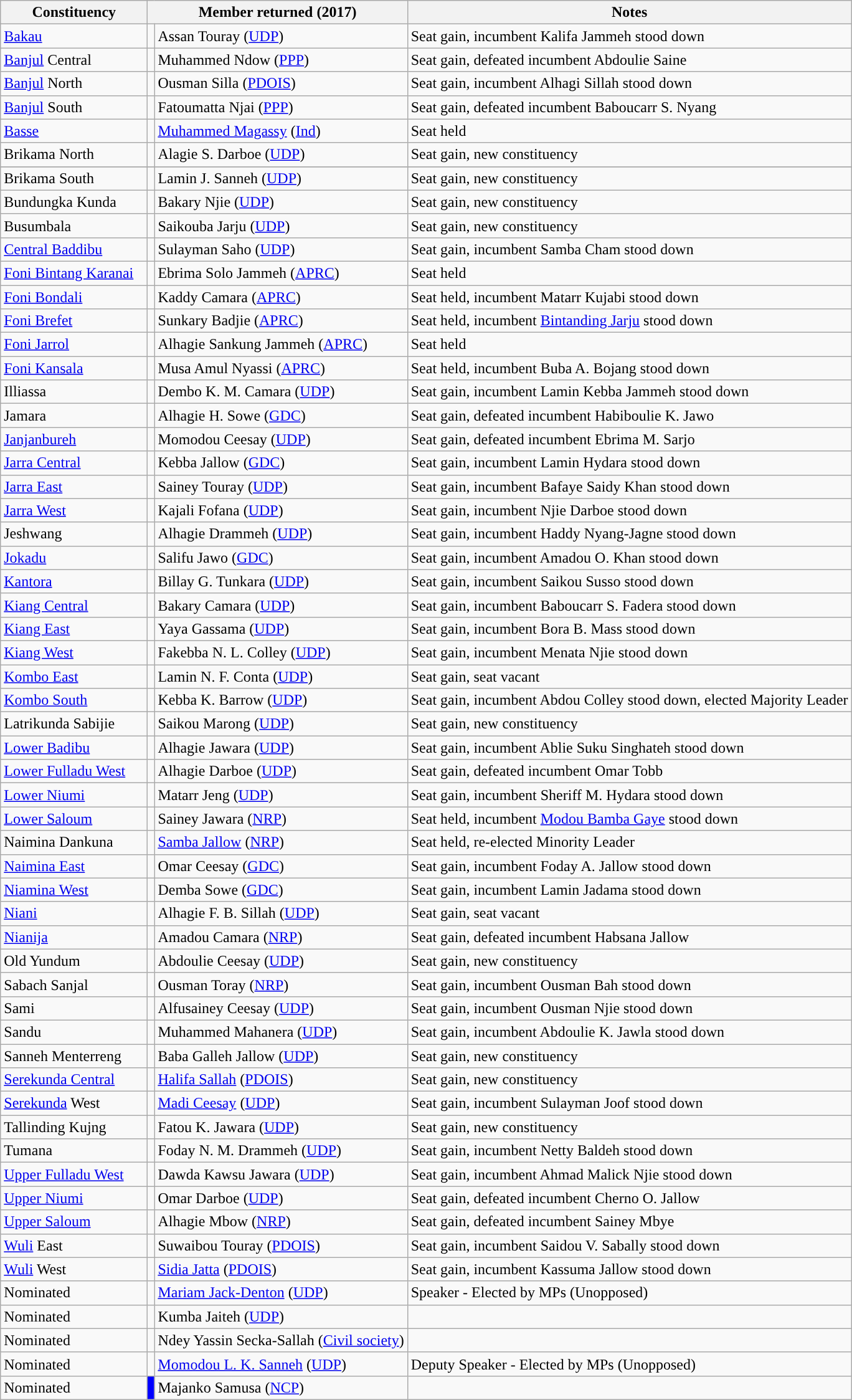<table class="wikitable">
<tr>
<th width="150px">Constituency</th>
<th colspan="2">Member returned (2017)</th>
<th>Notes</th>
</tr>
<tr>
<td><a href='#'>Bakau</a></td>
<td style="background-color: "></td>
<td>Assan Touray (<a href='#'>UDP</a>)</td>
<td>Seat gain, incumbent Kalifa Jammeh stood down</td>
</tr>
<tr>
<td><a href='#'>Banjul</a> Central</td>
<td style="background-color: "></td>
<td>Muhammed Ndow (<a href='#'>PPP</a>)</td>
<td>Seat gain, defeated incumbent Abdoulie Saine</td>
</tr>
<tr>
<td><a href='#'>Banjul</a> North</td>
<td style="background-color: "></td>
<td>Ousman Silla (<a href='#'>PDOIS</a>)</td>
<td>Seat gain, incumbent Alhagi Sillah stood down</td>
</tr>
<tr>
<td><a href='#'>Banjul</a> South</td>
<td style="background-color: "></td>
<td>Fatoumatta Njai (<a href='#'>PPP</a>)</td>
<td>Seat gain, defeated incumbent Baboucarr S. Nyang</td>
</tr>
<tr>
<td><a href='#'>Basse</a></td>
<td style="background-color: "></td>
<td><a href='#'>Muhammed Magassy</a> (<a href='#'>Ind</a>)</td>
<td>Seat held</td>
</tr>
<tr>
<td>Brikama North</td>
<td style="background-color: "></td>
<td>Alagie S. Darboe (<a href='#'>UDP</a>)</td>
<td>Seat gain, new constituency</td>
</tr>
<tr>
</tr>
<tr>
<td>Brikama South</td>
<td style="background-color: "></td>
<td>Lamin J. Sanneh (<a href='#'>UDP</a>)</td>
<td>Seat gain, new constituency</td>
</tr>
<tr>
<td>Bundungka Kunda</td>
<td style="background-color: "></td>
<td>Bakary Njie (<a href='#'>UDP</a>)</td>
<td>Seat gain, new constituency</td>
</tr>
<tr>
<td>Busumbala</td>
<td style="background-color: "></td>
<td>Saikouba Jarju (<a href='#'>UDP</a>)</td>
<td>Seat gain, new constituency</td>
</tr>
<tr>
<td><a href='#'>Central Baddibu</a></td>
<td style="background-color: "></td>
<td>Sulayman Saho (<a href='#'>UDP</a>)</td>
<td>Seat gain, incumbent Samba Cham stood down</td>
</tr>
<tr>
<td><a href='#'>Foni Bintang Karanai</a></td>
<td style="background-color: "></td>
<td>Ebrima Solo Jammeh (<a href='#'>APRC</a>)</td>
<td>Seat held</td>
</tr>
<tr>
<td><a href='#'>Foni Bondali</a></td>
<td style="background-color: "></td>
<td>Kaddy Camara (<a href='#'>APRC</a>)</td>
<td>Seat held, incumbent Matarr Kujabi stood down</td>
</tr>
<tr>
<td><a href='#'>Foni Brefet</a></td>
<td style="background-color: "></td>
<td>Sunkary Badjie (<a href='#'>APRC</a>)</td>
<td>Seat held, incumbent <a href='#'>Bintanding Jarju</a> stood down</td>
</tr>
<tr>
<td><a href='#'>Foni Jarrol</a></td>
<td style="background-color: "></td>
<td>Alhagie Sankung Jammeh (<a href='#'>APRC</a>)</td>
<td>Seat held</td>
</tr>
<tr>
<td><a href='#'>Foni Kansala</a></td>
<td style="background-color: "></td>
<td>Musa Amul Nyassi (<a href='#'>APRC</a>)</td>
<td>Seat held, incumbent Buba A. Bojang stood down</td>
</tr>
<tr>
<td>Illiassa</td>
<td style="background-color: "></td>
<td>Dembo K. M. Camara (<a href='#'>UDP</a>)</td>
<td>Seat gain, incumbent Lamin Kebba Jammeh stood down</td>
</tr>
<tr>
<td>Jamara</td>
<td style="background-color: "></td>
<td>Alhagie H. Sowe (<a href='#'>GDC</a>)</td>
<td>Seat gain, defeated incumbent Habiboulie K. Jawo</td>
</tr>
<tr>
<td><a href='#'>Janjanbureh</a></td>
<td style="background-color: "></td>
<td>Momodou Ceesay (<a href='#'>UDP</a>)</td>
<td>Seat gain, defeated incumbent Ebrima M. Sarjo</td>
</tr>
<tr>
<td><a href='#'>Jarra Central</a></td>
<td style="background-color: "></td>
<td>Kebba Jallow (<a href='#'>GDC</a>)</td>
<td>Seat gain, incumbent Lamin Hydara stood down</td>
</tr>
<tr>
<td><a href='#'>Jarra East</a></td>
<td style="background-color: "></td>
<td>Sainey Touray (<a href='#'>UDP</a>)</td>
<td>Seat gain, incumbent Bafaye Saidy Khan stood down</td>
</tr>
<tr>
<td><a href='#'>Jarra West</a></td>
<td style="background-color: "></td>
<td>Kajali Fofana (<a href='#'>UDP</a>)</td>
<td>Seat gain, incumbent Njie Darboe stood down</td>
</tr>
<tr>
<td>Jeshwang</td>
<td style="background-color: "></td>
<td>Alhagie Drammeh (<a href='#'>UDP</a>)</td>
<td>Seat gain, incumbent Haddy Nyang-Jagne stood down</td>
</tr>
<tr>
<td><a href='#'>Jokadu</a></td>
<td style="background-color: "></td>
<td>Salifu Jawo (<a href='#'>GDC</a>)</td>
<td>Seat gain, incumbent Amadou O. Khan stood down</td>
</tr>
<tr>
<td><a href='#'>Kantora</a></td>
<td style="background-color: "></td>
<td>Billay G. Tunkara (<a href='#'>UDP</a>)</td>
<td>Seat gain, incumbent Saikou Susso stood down</td>
</tr>
<tr>
<td><a href='#'>Kiang Central</a></td>
<td style="background-color: "></td>
<td>Bakary Camara (<a href='#'>UDP</a>)</td>
<td>Seat gain, incumbent Baboucarr S. Fadera stood down</td>
</tr>
<tr>
<td><a href='#'>Kiang East</a></td>
<td style="background-color: "></td>
<td>Yaya Gassama (<a href='#'>UDP</a>)</td>
<td>Seat gain, incumbent Bora B. Mass stood down</td>
</tr>
<tr>
<td><a href='#'>Kiang West</a></td>
<td style="background-color: "></td>
<td>Fakebba N. L. Colley (<a href='#'>UDP</a>)</td>
<td>Seat gain, incumbent Menata Njie stood down</td>
</tr>
<tr>
<td><a href='#'>Kombo East</a></td>
<td style="background-color: "></td>
<td>Lamin N. F. Conta (<a href='#'>UDP</a>)</td>
<td>Seat gain, seat vacant</td>
</tr>
<tr>
<td><a href='#'>Kombo South</a></td>
<td style="background-color: "></td>
<td>Kebba K. Barrow (<a href='#'>UDP</a>)</td>
<td>Seat gain, incumbent Abdou Colley stood down, elected Majority Leader</td>
</tr>
<tr>
<td>Latrikunda Sabijie</td>
<td style="background-color: "></td>
<td>Saikou Marong (<a href='#'>UDP</a>)</td>
<td>Seat gain, new constituency</td>
</tr>
<tr>
<td><a href='#'>Lower Badibu</a></td>
<td style="background-color: "></td>
<td>Alhagie Jawara (<a href='#'>UDP</a>)</td>
<td>Seat gain, incumbent Ablie Suku Singhateh stood down</td>
</tr>
<tr>
<td><a href='#'>Lower Fulladu West</a></td>
<td style="background-color: "></td>
<td>Alhagie Darboe (<a href='#'>UDP</a>)</td>
<td>Seat gain, defeated incumbent Omar Tobb</td>
</tr>
<tr>
<td><a href='#'>Lower Niumi</a></td>
<td style="background-color: "></td>
<td>Matarr Jeng (<a href='#'>UDP</a>)</td>
<td>Seat gain, incumbent Sheriff M. Hydara stood down</td>
</tr>
<tr>
<td><a href='#'>Lower Saloum</a></td>
<td style="background-color: "></td>
<td>Sainey Jawara (<a href='#'>NRP</a>)</td>
<td>Seat held, incumbent <a href='#'>Modou Bamba Gaye</a> stood down</td>
</tr>
<tr>
<td>Naimina Dankuna</td>
<td style="background-color: "></td>
<td><a href='#'>Samba Jallow</a> (<a href='#'>NRP</a>)</td>
<td>Seat held, re-elected Minority Leader</td>
</tr>
<tr>
<td><a href='#'>Naimina East</a></td>
<td style="background-color: "></td>
<td>Omar Ceesay (<a href='#'>GDC</a>)</td>
<td>Seat gain, incumbent Foday A. Jallow stood down</td>
</tr>
<tr>
<td><a href='#'>Niamina West</a></td>
<td style="background-color: "></td>
<td>Demba Sowe (<a href='#'>GDC</a>)</td>
<td>Seat gain, incumbent Lamin Jadama stood down</td>
</tr>
<tr>
<td><a href='#'>Niani</a></td>
<td style="background-color: "></td>
<td>Alhagie F. B. Sillah (<a href='#'>UDP</a>)</td>
<td>Seat gain, seat vacant</td>
</tr>
<tr>
<td><a href='#'>Nianija</a></td>
<td style="background-color: "></td>
<td>Amadou Camara (<a href='#'>NRP</a>)</td>
<td>Seat gain, defeated incumbent Habsana Jallow</td>
</tr>
<tr>
<td>Old Yundum</td>
<td style="background-color: "></td>
<td>Abdoulie Ceesay (<a href='#'>UDP</a>)</td>
<td>Seat gain, new constituency</td>
</tr>
<tr>
<td>Sabach Sanjal</td>
<td style="background-color: "></td>
<td>Ousman Toray (<a href='#'>NRP</a>)</td>
<td>Seat gain, incumbent Ousman Bah stood down</td>
</tr>
<tr>
<td>Sami</td>
<td style="background-color: "></td>
<td>Alfusainey Ceesay (<a href='#'>UDP</a>)</td>
<td>Seat gain, incumbent Ousman Njie stood down</td>
</tr>
<tr>
<td>Sandu</td>
<td style="background-color: "></td>
<td>Muhammed Mahanera (<a href='#'>UDP</a>)</td>
<td>Seat gain, incumbent Abdoulie K. Jawla stood down</td>
</tr>
<tr>
<td>Sanneh Menterreng</td>
<td style="background-color: "></td>
<td>Baba Galleh Jallow (<a href='#'>UDP</a>)</td>
<td>Seat gain, new constituency</td>
</tr>
<tr>
<td><a href='#'>Serekunda Central</a></td>
<td style="background-color: "></td>
<td><a href='#'>Halifa Sallah</a> (<a href='#'>PDOIS</a>)</td>
<td>Seat gain, new constituency</td>
</tr>
<tr>
<td><a href='#'>Serekunda</a> West</td>
<td style="background-color: "></td>
<td><a href='#'>Madi Ceesay</a> (<a href='#'>UDP</a>)</td>
<td>Seat gain, incumbent Sulayman Joof stood down</td>
</tr>
<tr>
<td>Tallinding Kujng</td>
<td style="background-color: "></td>
<td>Fatou K. Jawara (<a href='#'>UDP</a>)</td>
<td>Seat gain, new constituency</td>
</tr>
<tr>
<td>Tumana</td>
<td style="background-color: "></td>
<td>Foday N. M. Drammeh (<a href='#'>UDP</a>)</td>
<td>Seat gain, incumbent Netty Baldeh stood down</td>
</tr>
<tr>
<td><a href='#'>Upper Fulladu West</a></td>
<td style="background-color: "></td>
<td>Dawda Kawsu Jawara (<a href='#'>UDP</a>)</td>
<td>Seat gain, incumbent Ahmad Malick Njie stood down</td>
</tr>
<tr>
<td><a href='#'>Upper Niumi</a></td>
<td style="background-color: "></td>
<td>Omar Darboe (<a href='#'>UDP</a>)</td>
<td>Seat gain, defeated incumbent Cherno O. Jallow</td>
</tr>
<tr>
<td><a href='#'>Upper Saloum</a></td>
<td style="background-color: "></td>
<td>Alhagie Mbow (<a href='#'>NRP</a>)</td>
<td>Seat gain, defeated incumbent Sainey Mbye</td>
</tr>
<tr>
<td><a href='#'>Wuli</a> East</td>
<td style="background-color: "></td>
<td>Suwaibou Touray (<a href='#'>PDOIS</a>)</td>
<td>Seat gain, incumbent Saidou V. Sabally stood down</td>
</tr>
<tr>
<td><a href='#'>Wuli</a> West</td>
<td style="background-color: "></td>
<td><a href='#'>Sidia Jatta</a> (<a href='#'>PDOIS</a>)</td>
<td>Seat gain, incumbent Kassuma Jallow stood down</td>
</tr>
<tr>
<td>Nominated</td>
<td style="background-color: "></td>
<td><a href='#'>Mariam Jack-Denton</a>  (<a href='#'>UDP</a>)</td>
<td>Speaker - Elected by MPs (Unopposed)</td>
</tr>
<tr>
<td>Nominated</td>
<td style="background-color: "></td>
<td>Kumba Jaiteh (<a href='#'>UDP</a>)</td>
<td></td>
</tr>
<tr>
<td>Nominated</td>
<td style="background-color: "></td>
<td>Ndey Yassin Secka-Sallah (<a href='#'>Civil society</a>)</td>
<td></td>
</tr>
<tr>
<td>Nominated</td>
<td style="background-color: "></td>
<td><a href='#'>Momodou L. K. Sanneh</a> (<a href='#'>UDP</a>)</td>
<td>Deputy Speaker -  Elected by MPs (Unopposed)</td>
</tr>
<tr>
<td>Nominated</td>
<td style="background-color: #0000FF"></td>
<td>Majanko Samusa (<a href='#'>NCP</a>)</td>
<td></td>
</tr>
</table>
